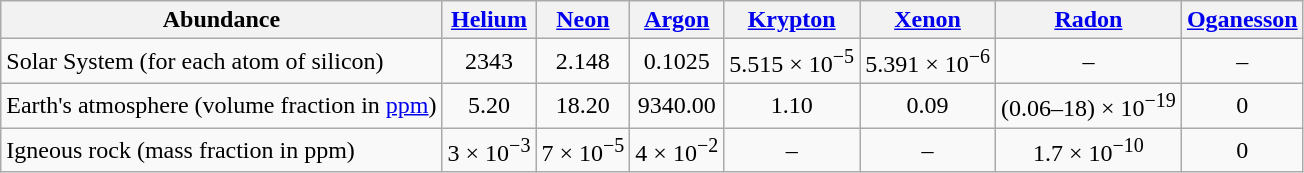<table class="wikitable" style="text-align: center;">
<tr>
<th>Abundance</th>
<th><a href='#'>Helium</a></th>
<th><a href='#'>Neon</a></th>
<th><a href='#'>Argon</a></th>
<th><a href='#'>Krypton</a></th>
<th><a href='#'>Xenon</a></th>
<th><a href='#'>Radon</a></th>
<th><a href='#'>Oganesson</a></th>
</tr>
<tr>
<td align="left">Solar System (for each atom of silicon)</td>
<td>2343</td>
<td>2.148</td>
<td>0.1025</td>
<td>5.515 × 10<sup>−5</sup></td>
<td>5.391 × 10<sup>−6</sup></td>
<td>–</td>
<td>–</td>
</tr>
<tr>
<td align="left">Earth's atmosphere (volume fraction in <a href='#'>ppm</a>)</td>
<td>5.20</td>
<td>18.20</td>
<td>9340.00</td>
<td>1.10</td>
<td>0.09</td>
<td>(0.06–18) × 10<sup>−19</sup></td>
<td>0</td>
</tr>
<tr>
<td align="left">Igneous rock (mass fraction in ppm)</td>
<td>3 × 10<sup>−3</sup></td>
<td>7 × 10<sup>−5</sup></td>
<td>4 × 10<sup>−2</sup></td>
<td>–</td>
<td>–</td>
<td>1.7 × 10<sup>−10</sup></td>
<td>0</td>
</tr>
</table>
